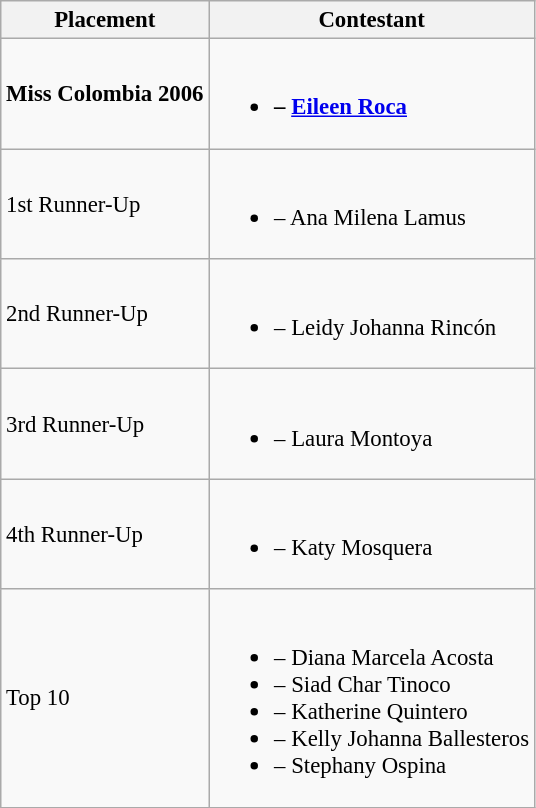<table class="wikitable sortable" style="font-size:95%;">
<tr>
<th>Placement</th>
<th>Contestant</th>
</tr>
<tr>
<td><strong>Miss Colombia 2006</strong></td>
<td><br><ul><li><strong> – <a href='#'>Eileen Roca</a></strong></li></ul></td>
</tr>
<tr>
<td>1st Runner-Up</td>
<td><br><ul><li> – Ana Milena Lamus</li></ul></td>
</tr>
<tr>
<td>2nd Runner-Up</td>
<td><br><ul><li> – Leidy Johanna Rincón</li></ul></td>
</tr>
<tr>
<td>3rd Runner-Up</td>
<td><br><ul><li> – Laura Montoya</li></ul></td>
</tr>
<tr>
<td>4th Runner-Up</td>
<td><br><ul><li> – Katy Mosquera</li></ul></td>
</tr>
<tr>
<td>Top 10</td>
<td><br><ul><li> – Diana Marcela Acosta</li><li> – Siad Char Tinoco</li><li> – Katherine Quintero</li><li> – Kelly Johanna Ballesteros</li><li> – Stephany Ospina</li></ul></td>
</tr>
</table>
